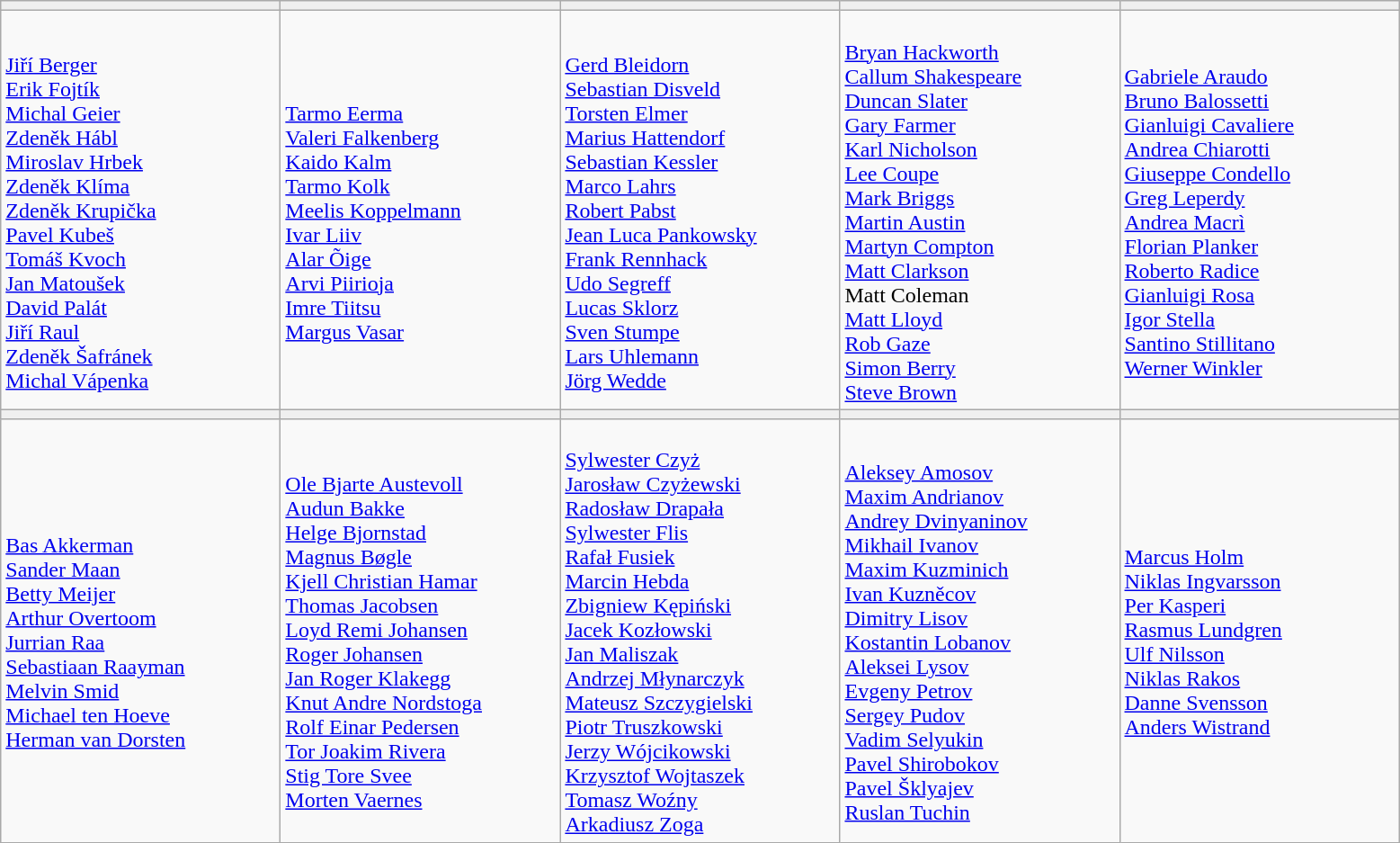<table class="wikitable">
<tr align=center>
<td bgcolor="#efefef" width="200"><strong></strong></td>
<td bgcolor="#efefef" width="200"><strong></strong></td>
<td bgcolor="#efefef" width="200"><strong></strong></td>
<td bgcolor="#efefef" width="200"><strong></strong></td>
<td bgcolor="#efefef" width="200"><strong></strong></td>
</tr>
<tr>
<td><br><a href='#'>Jiří Berger</a><br>
<a href='#'>Erik Fojtík</a><br>
<a href='#'>Michal Geier</a><br>
<a href='#'>Zdeněk Hábl</a><br>
<a href='#'>Miroslav Hrbek</a><br>
<a href='#'>Zdeněk Klíma</a><br>
<a href='#'>Zdeněk Krupička</a><br>
<a href='#'>Pavel Kubeš</a><br>
<a href='#'>Tomáš Kvoch</a><br>
<a href='#'>Jan Matoušek</a><br>
<a href='#'>David Palát</a><br>
<a href='#'>Jiří Raul</a><br>
<a href='#'>Zdeněk Šafránek</a><br>
<a href='#'>Michal Vápenka</a></td>
<td><br><a href='#'>Tarmo Eerma</a><br>
<a href='#'>Valeri Falkenberg</a><br>
<a href='#'>Kaido Kalm</a><br>
<a href='#'>Tarmo Kolk</a><br>
<a href='#'>Meelis Koppelmann</a><br>
<a href='#'>Ivar Liiv</a><br>
<a href='#'>Alar Õige</a><br>
<a href='#'>Arvi Piirioja</a><br>
<a href='#'>Imre Tiitsu</a><br>
<a href='#'>Margus Vasar</a></td>
<td><br><a href='#'>Gerd Bleidorn</a><br>
<a href='#'>Sebastian Disveld</a><br>
<a href='#'>Torsten Elmer</a><br>
<a href='#'>Marius Hattendorf</a><br>
<a href='#'>Sebastian Kessler</a><br>
<a href='#'>Marco Lahrs</a><br>
<a href='#'>Robert Pabst</a><br>
<a href='#'>Jean Luca Pankowsky</a><br>
<a href='#'>Frank Rennhack</a><br>
<a href='#'>Udo Segreff</a><br>
<a href='#'>Lucas Sklorz</a><br>
<a href='#'>Sven Stumpe</a><br>
<a href='#'>Lars Uhlemann</a><br>
<a href='#'>Jörg Wedde</a></td>
<td><br><a href='#'>Bryan Hackworth</a><br>
<a href='#'>Callum Shakespeare</a><br>
<a href='#'>Duncan Slater</a><br>
<a href='#'>Gary Farmer</a><br>
<a href='#'>Karl Nicholson</a><br>
<a href='#'>Lee Coupe</a><br>
<a href='#'>Mark Briggs</a><br>
<a href='#'>Martin Austin</a><br>
<a href='#'>Martyn Compton</a><br>
<a href='#'>Matt Clarkson</a><br>
Matt Coleman<br>
<a href='#'>Matt Lloyd</a><br>
<a href='#'>Rob Gaze</a><br>
<a href='#'>Simon Berry</a><br>
<a href='#'>Steve Brown</a></td>
<td><br><a href='#'>Gabriele Araudo</a><br>
<a href='#'>Bruno Balossetti</a><br>
<a href='#'>Gianluigi Cavaliere</a><br>
<a href='#'>Andrea Chiarotti</a><br>
<a href='#'>Giuseppe Condello</a><br>
<a href='#'>Greg Leperdy</a><br>
<a href='#'>Andrea Macrì</a><br>
<a href='#'>Florian Planker</a><br>
<a href='#'>Roberto Radice</a><br>
<a href='#'>Gianluigi Rosa</a><br>
<a href='#'>Igor Stella</a><br>
<a href='#'>Santino Stillitano</a><br>
<a href='#'>Werner Winkler</a></td>
</tr>
<tr align=center>
<td bgcolor="#efefef" width="200"><strong></strong></td>
<td bgcolor="#efefef" width="200"><strong></strong></td>
<td bgcolor="#efefef" width="200"><strong></strong></td>
<td bgcolor="#efefef" width="200"><strong></strong></td>
<td bgcolor="#efefef" width="200"><strong></strong></td>
</tr>
<tr>
<td><br><a href='#'>Bas Akkerman</a><br>
<a href='#'>Sander Maan</a><br>
<a href='#'>Betty Meijer</a><br>
<a href='#'>Arthur Overtoom</a><br>
<a href='#'>Jurrian Raa</a><br>
<a href='#'>Sebastiaan Raayman</a><br>
<a href='#'>Melvin Smid</a><br>
<a href='#'>Michael ten Hoeve</a><br>
<a href='#'>Herman van Dorsten</a></td>
<td><br><a href='#'>Ole Bjarte Austevoll</a><br>
<a href='#'>Audun Bakke</a><br>
<a href='#'>Helge Bjornstad</a><br>
<a href='#'>Magnus Bøgle</a><br>
<a href='#'>Kjell Christian Hamar</a><br>
<a href='#'>Thomas Jacobsen</a><br>
<a href='#'>Loyd Remi Johansen</a><br>
<a href='#'>Roger Johansen</a><br>
<a href='#'>Jan Roger Klakegg</a><br>
<a href='#'>Knut Andre Nordstoga</a><br>
<a href='#'>Rolf Einar Pedersen</a><br>
<a href='#'>Tor Joakim Rivera</a><br>
<a href='#'>Stig Tore Svee</a><br>
<a href='#'>Morten Vaernes</a></td>
<td><br><a href='#'>Sylwester Czyż</a><br>
<a href='#'>Jarosław Czyżewski</a><br>
<a href='#'>Radosław Drapała</a><br>
<a href='#'>Sylwester Flis</a><br>
<a href='#'>Rafał Fusiek</a><br>
<a href='#'>Marcin Hebda</a><br>
<a href='#'>Zbigniew Kępiński</a><br>
<a href='#'>Jacek Kozłowski</a><br>
<a href='#'>Jan Maliszak</a><br>
<a href='#'>Andrzej Młynarczyk</a><br>
<a href='#'>Mateusz Szczygielski</a><br>
<a href='#'>Piotr Truszkowski</a><br>
<a href='#'>Jerzy Wójcikowski</a><br>
<a href='#'>Krzysztof Wojtaszek</a><br>
<a href='#'>Tomasz Woźny</a><br>
<a href='#'>Arkadiusz Zoga</a></td>
<td><br><a href='#'>Aleksey Amosov</a><br>
<a href='#'>Maxim Andrianov</a><br>
<a href='#'>Andrey Dvinyaninov</a><br>
<a href='#'>Mikhail Ivanov</a><br>
<a href='#'>Maxim Kuzminich</a><br>
<a href='#'>Ivan Kuzněcov</a><br>
<a href='#'>Dimitry Lisov</a><br>
<a href='#'>Kostantin Lobanov</a><br>
<a href='#'>Aleksei Lysov</a><br>
<a href='#'>Evgeny Petrov</a><br>
<a href='#'>Sergey Pudov</a><br>
<a href='#'>Vadim Selyukin</a><br>
<a href='#'>Pavel Shirobokov</a><br>
<a href='#'>Pavel Šklyajev</a><br>
<a href='#'>Ruslan Tuchin</a></td>
<td><br><a href='#'>Marcus Holm</a><br>
<a href='#'>Niklas Ingvarsson</a><br>
<a href='#'>Per Kasperi</a><br>
<a href='#'>Rasmus Lundgren</a><br>
<a href='#'>Ulf Nilsson</a><br>
<a href='#'>Niklas Rakos</a><br>
<a href='#'>Danne Svensson</a><br>
<a href='#'>Anders Wistrand</a></td>
</tr>
</table>
